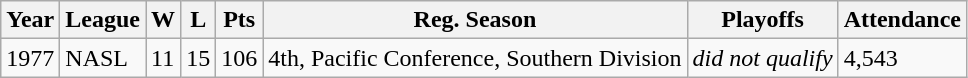<table class="wikitable">
<tr>
<th>Year</th>
<th>League</th>
<th>W</th>
<th>L</th>
<th>Pts</th>
<th>Reg. Season</th>
<th>Playoffs</th>
<th>Attendance</th>
</tr>
<tr>
<td>1977</td>
<td>NASL</td>
<td>11</td>
<td>15</td>
<td>106</td>
<td>4th, Pacific Conference, Southern Division</td>
<td><em>did not qualify</em></td>
<td>4,543</td>
</tr>
</table>
